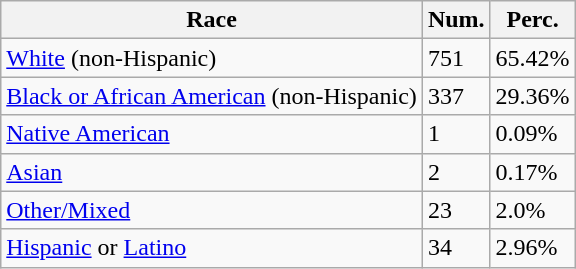<table class="wikitable">
<tr>
<th>Race</th>
<th>Num.</th>
<th>Perc.</th>
</tr>
<tr>
<td><a href='#'>White</a> (non-Hispanic)</td>
<td>751</td>
<td>65.42%</td>
</tr>
<tr>
<td><a href='#'>Black or African American</a> (non-Hispanic)</td>
<td>337</td>
<td>29.36%</td>
</tr>
<tr>
<td><a href='#'>Native American</a></td>
<td>1</td>
<td>0.09%</td>
</tr>
<tr>
<td><a href='#'>Asian</a></td>
<td>2</td>
<td>0.17%</td>
</tr>
<tr>
<td><a href='#'>Other/Mixed</a></td>
<td>23</td>
<td>2.0%</td>
</tr>
<tr>
<td><a href='#'>Hispanic</a> or <a href='#'>Latino</a></td>
<td>34</td>
<td>2.96%</td>
</tr>
</table>
